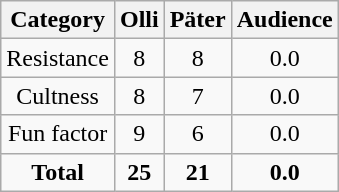<table class="wikitable" style="text-align:center;">
<tr>
<th>Category</th>
<th>Olli</th>
<th>Päter</th>
<th>Audience</th>
</tr>
<tr>
<td>Resistance</td>
<td>8</td>
<td>8</td>
<td>0.0</td>
</tr>
<tr>
<td>Cultness</td>
<td>8</td>
<td>7</td>
<td>0.0</td>
</tr>
<tr>
<td>Fun factor</td>
<td>9</td>
<td>6</td>
<td>0.0</td>
</tr>
<tr>
<td><strong>Total</strong></td>
<td><strong>25</strong></td>
<td><strong>21</strong></td>
<td><strong>0.0</strong></td>
</tr>
</table>
